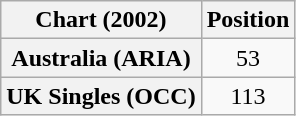<table class="wikitable plainrowheaders" style="text-align:center">
<tr>
<th scope="col">Chart (2002)</th>
<th scope="col">Position</th>
</tr>
<tr>
<th scope="row">Australia (ARIA)</th>
<td>53</td>
</tr>
<tr>
<th scope="row">UK Singles (OCC)</th>
<td>113</td>
</tr>
</table>
